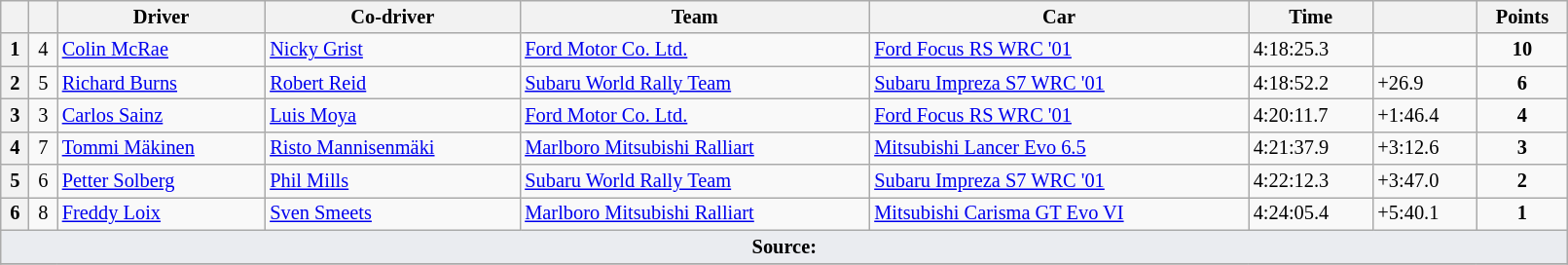<table class="wikitable" width=85% style="font-size: 85%;">
<tr>
<th></th>
<th></th>
<th>Driver</th>
<th>Co-driver</th>
<th>Team</th>
<th>Car</th>
<th>Time</th>
<th></th>
<th>Points</th>
</tr>
<tr>
<th>1</th>
<td align="center">4</td>
<td> <a href='#'>Colin McRae</a></td>
<td> <a href='#'>Nicky Grist</a></td>
<td> <a href='#'>Ford Motor Co. Ltd.</a></td>
<td><a href='#'>Ford Focus RS WRC '01</a></td>
<td>4:18:25.3</td>
<td></td>
<td align="center"><strong>10</strong></td>
</tr>
<tr>
<th>2</th>
<td align="center">5</td>
<td> <a href='#'>Richard Burns</a></td>
<td> <a href='#'>Robert Reid</a></td>
<td> <a href='#'>Subaru World Rally Team</a></td>
<td><a href='#'>Subaru Impreza S7 WRC '01</a></td>
<td>4:18:52.2</td>
<td>+26.9</td>
<td align="center"><strong>6</strong></td>
</tr>
<tr>
<th>3</th>
<td align="center">3</td>
<td> <a href='#'>Carlos Sainz</a></td>
<td> <a href='#'>Luis Moya</a></td>
<td> <a href='#'>Ford Motor Co. Ltd.</a></td>
<td><a href='#'>Ford Focus RS WRC '01</a></td>
<td>4:20:11.7</td>
<td>+1:46.4</td>
<td align="center"><strong>4</strong></td>
</tr>
<tr>
<th>4</th>
<td align="center">7</td>
<td> <a href='#'>Tommi Mäkinen</a></td>
<td> <a href='#'>Risto Mannisenmäki</a></td>
<td> <a href='#'>Marlboro Mitsubishi Ralliart</a></td>
<td><a href='#'>Mitsubishi Lancer Evo 6.5</a></td>
<td>4:21:37.9</td>
<td>+3:12.6</td>
<td align="center"><strong>3</strong></td>
</tr>
<tr>
<th>5</th>
<td align="center">6</td>
<td> <a href='#'>Petter Solberg</a></td>
<td> <a href='#'>Phil Mills</a></td>
<td> <a href='#'>Subaru World Rally Team</a></td>
<td><a href='#'>Subaru Impreza S7 WRC '01</a></td>
<td>4:22:12.3</td>
<td>+3:47.0</td>
<td align="center"><strong>2</strong></td>
</tr>
<tr>
<th>6</th>
<td align="center">8</td>
<td> <a href='#'>Freddy Loix</a></td>
<td> <a href='#'>Sven Smeets</a></td>
<td> <a href='#'>Marlboro Mitsubishi Ralliart</a></td>
<td><a href='#'>Mitsubishi Carisma GT Evo VI</a></td>
<td>4:24:05.4</td>
<td>+5:40.1</td>
<td align="center"><strong>1</strong></td>
</tr>
<tr>
<td style="background-color:#EAECF0; text-align:center" colspan="9"><strong>Source:</strong></td>
</tr>
<tr>
</tr>
</table>
